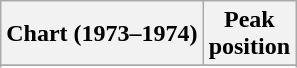<table class="wikitable sortable plainrowheaders" style="text-align:center">
<tr>
<th scope="col">Chart (1973–1974)</th>
<th scope="col">Peak<br> position</th>
</tr>
<tr>
</tr>
<tr>
</tr>
</table>
